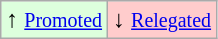<table class="wikitable" align="center">
<tr>
<td style="background:#ddffdd">↑ <small><a href='#'>Promoted</a></small></td>
<td style="background:#ffcccc">↓ <small><a href='#'>Relegated</a></small></td>
</tr>
</table>
